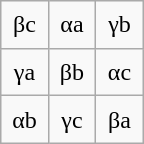<table class="wikitable" style="margin-left:auto;margin-right:auto;text-align:center;width:6em;height:6em;table-layout:fixed;">
<tr>
<td>βc</td>
<td>αa</td>
<td>γb</td>
</tr>
<tr>
<td>γa</td>
<td>βb</td>
<td>αc</td>
</tr>
<tr>
<td>αb</td>
<td>γc</td>
<td>βa</td>
</tr>
</table>
